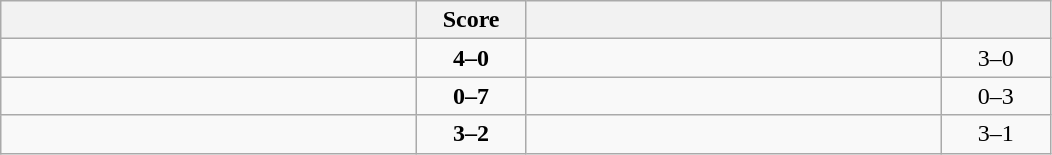<table class="wikitable" style="text-align: center; ">
<tr>
<th align="right" width="270"></th>
<th width="65">Score</th>
<th align="left" width="270"></th>
<th width="65"></th>
</tr>
<tr>
<td align="left"><strong></strong></td>
<td><strong>4–0</strong></td>
<td align="left"></td>
<td>3–0 <strong></strong></td>
</tr>
<tr>
<td align="left"></td>
<td><strong>0–7</strong></td>
<td align="left"><strong></strong></td>
<td>0–3 <strong></strong></td>
</tr>
<tr>
<td align="left"><strong></strong></td>
<td><strong>3–2</strong></td>
<td align="left"></td>
<td>3–1 <strong></strong></td>
</tr>
</table>
